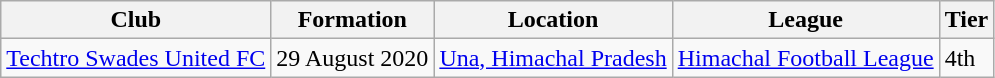<table Class="wikitable">
<tr>
<th>Club</th>
<th>Formation</th>
<th>Location</th>
<th>League</th>
<th>Tier</th>
</tr>
<tr>
<td><a href='#'>Techtro Swades United FC</a></td>
<td>29 August 2020</td>
<td><a href='#'>Una, Himachal Pradesh</a></td>
<td><a href='#'>Himachal Football League</a></td>
<td>4th</td>
</tr>
</table>
